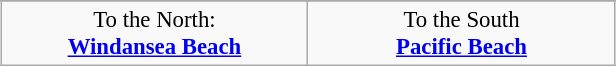<table class="wikitable" style="margin: 0.5em auto; clear: both; font-size:95%;">
<tr style="text-align: center;">
</tr>
<tr style="text-align: center;">
<td width="30%" align="center" rowspan="1">To the North:<br><strong><a href='#'>Windansea Beach</a></strong><br></td>
<td width="30%" align="center" rowspan="1">To the South<br><strong><a href='#'>Pacific Beach</a></strong></td>
</tr>
</table>
